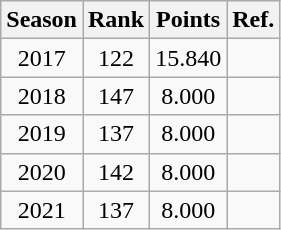<table class="wikitable plainrowheaders sortable" style="text-align:center">
<tr>
<th>Season</th>
<th>Rank</th>
<th>Points</th>
<th>Ref.</th>
</tr>
<tr>
<td>2017</td>
<td>122 </td>
<td>15.840</td>
<td></td>
</tr>
<tr>
<td>2018</td>
<td>147 </td>
<td>8.000</td>
<td></td>
</tr>
<tr>
<td>2019</td>
<td>137 </td>
<td>8.000</td>
<td></td>
</tr>
<tr>
<td>2020</td>
<td>142 </td>
<td>8.000</td>
<td></td>
</tr>
<tr>
<td>2021</td>
<td>137 </td>
<td>8.000</td>
<td></td>
</tr>
</table>
